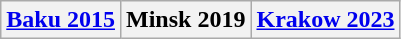<table class="wikitable plainrowheaders" style="float:center">
<tr>
<th><a href='#'>Baku 2015</a></th>
<th>Minsk 2019</th>
<th><a href='#'>Krakow 2023</a></th>
</tr>
</table>
